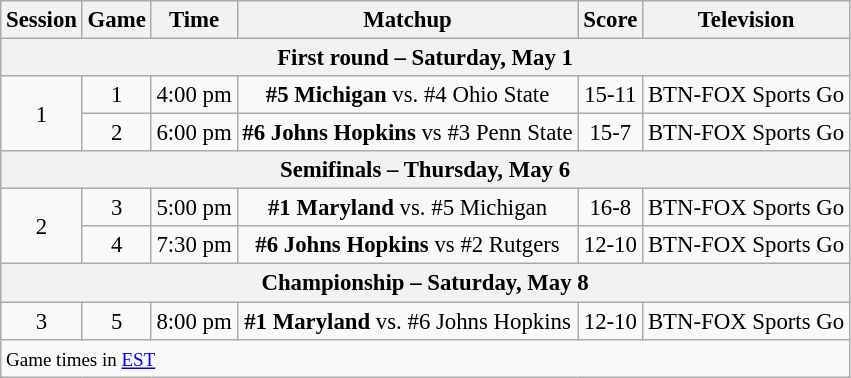<table class="wikitable" style="font-size: 95%">
<tr>
<th>Session</th>
<th>Game</th>
<th>Time</th>
<th>Matchup</th>
<th>Score</th>
<th>Television</th>
</tr>
<tr>
<th colspan=6>First round – Saturday, May 1</th>
</tr>
<tr>
<td rowspan=2 align=center>1</td>
<td align=center>1</td>
<td align=right>4:00 pm</td>
<td align=center><strong>#5 Michigan</strong> vs. #4 Ohio State</td>
<td align=center>15-11</td>
<td rowspan=1 align=center>BTN-FOX Sports Go</td>
</tr>
<tr>
<td align=center>2</td>
<td align=right>6:00 pm</td>
<td align=center><strong>#6 Johns Hopkins</strong> vs #3 Penn State</td>
<td align=center>15-7</td>
<td rowspan=1 align=center>BTN-FOX Sports Go</td>
</tr>
<tr>
<th colspan=6>Semifinals – Thursday, May 6</th>
</tr>
<tr>
<td rowspan=2 align=center>2</td>
<td align=center>3</td>
<td align=right>5:00 pm</td>
<td align=center><strong>#1 Maryland</strong> vs. #5 Michigan</td>
<td align=center>16-8</td>
<td rowspan=1 align=center>BTN-FOX Sports Go</td>
</tr>
<tr>
<td align=center>4</td>
<td align=right>7:30 pm</td>
<td align=center><strong>#6 Johns Hopkins</strong> vs #2 Rutgers</td>
<td align=center>12-10</td>
<td rowspan=1 align=center>BTN-FOX Sports Go</td>
</tr>
<tr>
<th colspan=6>Championship – Saturday, May 8</th>
</tr>
<tr>
<td rowspan=1 align=center>3</td>
<td align=center>5</td>
<td align=right>8:00 pm</td>
<td align=center><strong>#1 Maryland</strong> vs. #6 Johns Hopkins</td>
<td align=center>12-10</td>
<td rowspan=1 align=center>BTN-FOX Sports Go</td>
</tr>
<tr>
<td colspan=6><small>Game times in <a href='#'>EST</a></small></td>
</tr>
</table>
